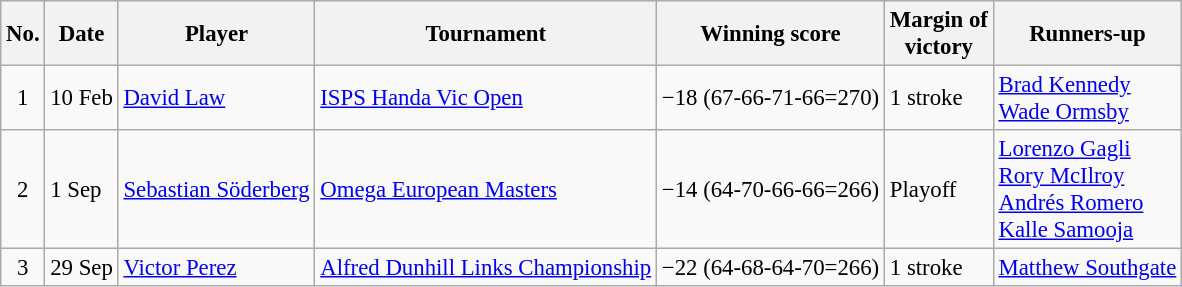<table class="wikitable" style="font-size:95%;">
<tr>
<th>No.</th>
<th>Date</th>
<th>Player</th>
<th>Tournament</th>
<th>Winning score</th>
<th>Margin of<br>victory</th>
<th>Runners-up</th>
</tr>
<tr>
<td align=center>1</td>
<td>10 Feb</td>
<td> <a href='#'>David Law</a></td>
<td><a href='#'>ISPS Handa Vic Open</a></td>
<td>−18 (67-66-71-66=270)</td>
<td>1 stroke</td>
<td> <a href='#'>Brad Kennedy</a><br> <a href='#'>Wade Ormsby</a></td>
</tr>
<tr>
<td align=center>2</td>
<td>1 Sep</td>
<td> <a href='#'>Sebastian Söderberg</a></td>
<td><a href='#'>Omega European Masters</a></td>
<td>−14 (64-70-66-66=266)</td>
<td>Playoff</td>
<td> <a href='#'>Lorenzo Gagli</a><br> <a href='#'>Rory McIlroy</a><br> <a href='#'>Andrés Romero</a><br> <a href='#'>Kalle Samooja</a></td>
</tr>
<tr>
<td align=center>3</td>
<td>29 Sep</td>
<td> <a href='#'>Victor Perez</a></td>
<td><a href='#'>Alfred Dunhill Links Championship</a></td>
<td>−22 (64-68-64-70=266)</td>
<td>1 stroke</td>
<td> <a href='#'>Matthew Southgate</a></td>
</tr>
</table>
